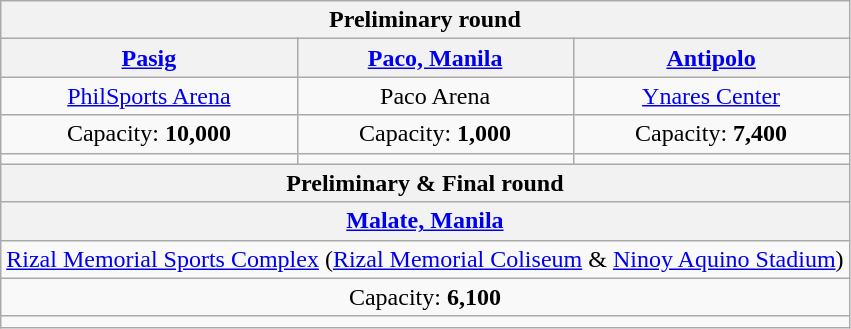<table class="wikitable" style="text-align:center">
<tr>
<th colspan="3" width=300>Preliminary round</th>
</tr>
<tr>
<th><a href='#'>Pasig</a></th>
<th><a href='#'>Paco, Manila</a></th>
<th><a href='#'>Antipolo</a></th>
</tr>
<tr>
<td><a href='#'>PhilSports Arena</a></td>
<td>Paco Arena</td>
<td><a href='#'>Ynares Center</a></td>
</tr>
<tr>
<td>Capacity: <strong>10,000</strong></td>
<td>Capacity: <strong>1,000</strong></td>
<td>Capacity: <strong>7,400</strong></td>
</tr>
<tr>
<td></td>
<td></td>
<td></td>
</tr>
<tr>
<th colspan="3">Preliminary & Final round</th>
</tr>
<tr>
<th colspan="3"><a href='#'>Malate, Manila</a></th>
</tr>
<tr>
<td colspan="3"><a href='#'>Rizal Memorial Sports Complex</a> (<a href='#'>Rizal Memorial Coliseum</a> & <a href='#'>Ninoy Aquino Stadium</a>)</td>
</tr>
<tr>
<td colspan="3">Capacity: <strong>6,100</strong></td>
</tr>
<tr>
<td colspan="3"></td>
</tr>
</table>
